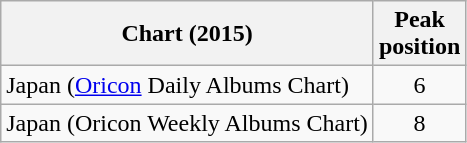<table class="wikitable sortable" border="1">
<tr>
<th>Chart (2015)</th>
<th>Peak<br>position</th>
</tr>
<tr>
<td>Japan (<a href='#'>Oricon</a> Daily Albums Chart)</td>
<td align="center">6</td>
</tr>
<tr>
<td>Japan (Oricon Weekly Albums Chart)</td>
<td align="center">8</td>
</tr>
</table>
